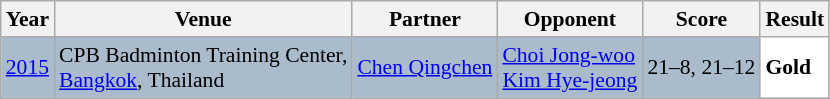<table class="sortable wikitable" style="font-size: 90%">
<tr>
<th>Year</th>
<th>Venue</th>
<th>Partner</th>
<th>Opponent</th>
<th>Score</th>
<th>Result</th>
</tr>
<tr style="background:#AABBCC">
<td align="center"><a href='#'>2015</a></td>
<td align="left">CPB Badminton Training Center,<br><a href='#'>Bangkok</a>, Thailand</td>
<td align="left"> <a href='#'>Chen Qingchen</a></td>
<td align="left"> <a href='#'>Choi Jong-woo</a><br> <a href='#'>Kim Hye-jeong</a></td>
<td align="left">21–8, 21–12</td>
<td style="text-align:left; background:white"> <strong>Gold</strong></td>
</tr>
</table>
